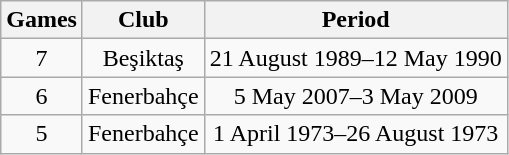<table class="wikitable" style="text-align:center">
<tr>
<th>Games</th>
<th>Club</th>
<th>Period</th>
</tr>
<tr>
<td>7</td>
<td>Beşiktaş</td>
<td>21 August 1989–12 May 1990</td>
</tr>
<tr>
<td>6</td>
<td>Fenerbahçe</td>
<td>5 May 2007–3 May 2009</td>
</tr>
<tr>
<td>5</td>
<td>Fenerbahçe</td>
<td>1 April 1973–26 August 1973</td>
</tr>
</table>
